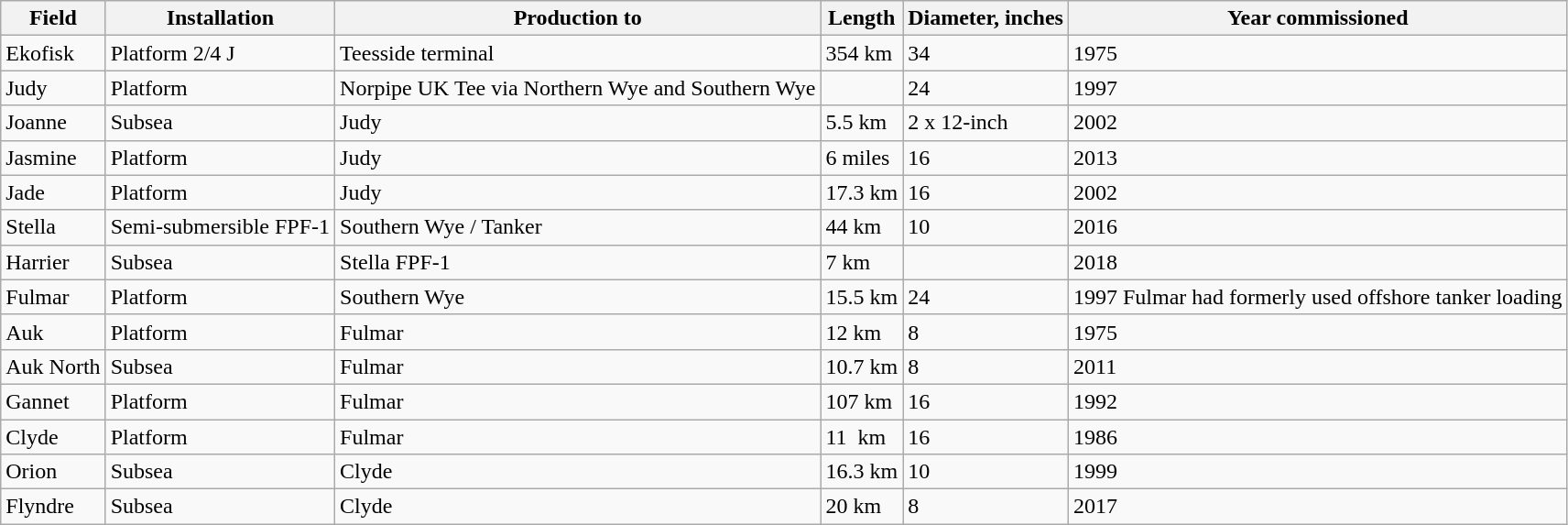<table class="wikitable">
<tr>
<th>Field</th>
<th>Installation</th>
<th>Production to</th>
<th>Length</th>
<th>Diameter, inches</th>
<th>Year commissioned</th>
</tr>
<tr>
<td>Ekofisk</td>
<td>Platform 2/4 J</td>
<td>Teesside terminal</td>
<td>354 km</td>
<td>34</td>
<td>1975</td>
</tr>
<tr>
<td>Judy</td>
<td>Platform</td>
<td>Norpipe UK Tee via Northern Wye and Southern  Wye</td>
<td></td>
<td>24</td>
<td>1997</td>
</tr>
<tr>
<td>Joanne</td>
<td>Subsea</td>
<td>Judy</td>
<td>5.5 km</td>
<td>2 x 12-inch</td>
<td>2002</td>
</tr>
<tr>
<td>Jasmine</td>
<td>Platform</td>
<td>Judy</td>
<td>6 miles</td>
<td>16</td>
<td>2013</td>
</tr>
<tr>
<td>Jade</td>
<td>Platform</td>
<td>Judy</td>
<td>17.3 km</td>
<td>16</td>
<td>2002</td>
</tr>
<tr>
<td>Stella</td>
<td>Semi-submersible FPF-1</td>
<td>Southern Wye / Tanker</td>
<td>44 km</td>
<td>10</td>
<td>2016</td>
</tr>
<tr>
<td>Harrier</td>
<td>Subsea</td>
<td>Stella FPF-1</td>
<td>7 km</td>
<td></td>
<td>2018</td>
</tr>
<tr>
<td>Fulmar</td>
<td>Platform</td>
<td>Southern Wye</td>
<td>15.5 km</td>
<td>24</td>
<td>1997 Fulmar had formerly used offshore tanker  loading</td>
</tr>
<tr>
<td>Auk</td>
<td>Platform</td>
<td>Fulmar</td>
<td>12 km</td>
<td>8</td>
<td>1975</td>
</tr>
<tr>
<td>Auk North</td>
<td>Subsea</td>
<td>Fulmar</td>
<td>10.7 km</td>
<td>8</td>
<td>2011</td>
</tr>
<tr>
<td>Gannet</td>
<td>Platform</td>
<td>Fulmar</td>
<td>107 km</td>
<td>16</td>
<td>1992</td>
</tr>
<tr>
<td>Clyde</td>
<td>Platform</td>
<td>Fulmar</td>
<td>11  km</td>
<td>16</td>
<td>1986</td>
</tr>
<tr>
<td>Orion</td>
<td>Subsea</td>
<td>Clyde</td>
<td>16.3 km</td>
<td>10</td>
<td>1999</td>
</tr>
<tr>
<td>Flyndre</td>
<td>Subsea</td>
<td>Clyde</td>
<td>20 km</td>
<td>8</td>
<td>2017</td>
</tr>
</table>
